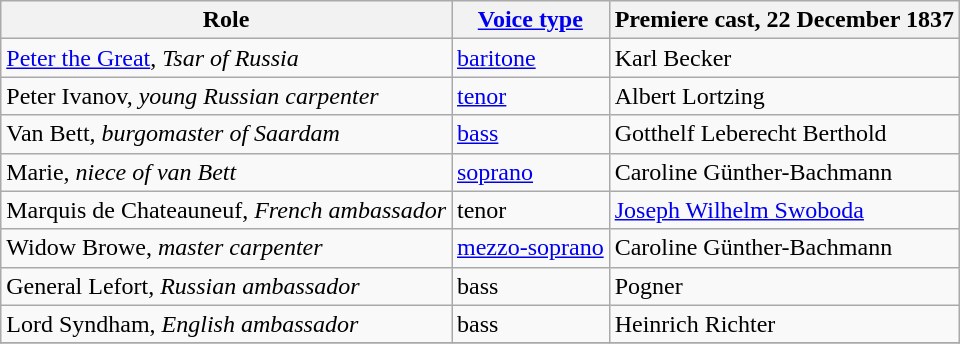<table class="wikitable">
<tr>
<th>Role</th>
<th><a href='#'>Voice type</a></th>
<th>Premiere cast, 22 December 1837</th>
</tr>
<tr>
<td><a href='#'>Peter the Great</a>, <em>Tsar of Russia</em></td>
<td><a href='#'>baritone</a></td>
<td>Karl Becker</td>
</tr>
<tr>
<td>Peter Ivanov, <em>young Russian carpenter</em></td>
<td><a href='#'>tenor</a></td>
<td>Albert Lortzing</td>
</tr>
<tr>
<td>Van Bett, <em>burgomaster of Saardam</em></td>
<td><a href='#'>bass</a></td>
<td>Gotthelf Leberecht Berthold</td>
</tr>
<tr>
<td>Marie, <em>niece of van Bett</em></td>
<td><a href='#'>soprano</a></td>
<td>Caroline Günther-Bachmann</td>
</tr>
<tr>
<td>Marquis de Chateauneuf, <em>French ambassador</em></td>
<td>tenor</td>
<td><a href='#'>Joseph Wilhelm Swoboda</a></td>
</tr>
<tr>
<td>Widow Browe, <em>master carpenter</em></td>
<td><a href='#'>mezzo-soprano</a></td>
<td>Caroline Günther-Bachmann</td>
</tr>
<tr>
<td>General Lefort, <em>Russian ambassador</em></td>
<td>bass</td>
<td>Pogner</td>
</tr>
<tr>
<td>Lord Syndham, <em>English ambassador</em></td>
<td>bass</td>
<td>Heinrich Richter</td>
</tr>
<tr>
</tr>
</table>
